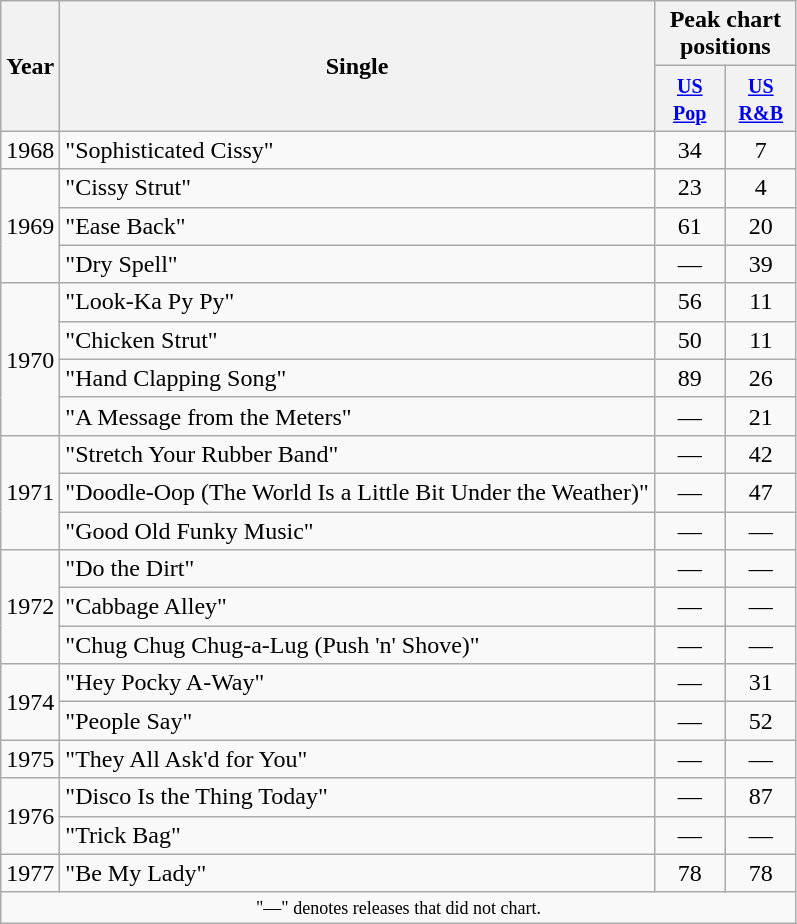<table class="wikitable">
<tr>
<th scope="col" rowspan="2">Year</th>
<th scope="col" rowspan="2">Single</th>
<th scope="col" colspan="2">Peak chart positions</th>
</tr>
<tr>
<th style="width:40px;"><small><a href='#'>US Pop</a></small><br></th>
<th style="width:40px;"><small><a href='#'>US R&B</a></small><br></th>
</tr>
<tr>
<td rowspan="1">1968</td>
<td>"Sophisticated Cissy"</td>
<td align=center>34</td>
<td align=center>7</td>
</tr>
<tr>
<td rowspan="3">1969</td>
<td>"Cissy Strut"</td>
<td align=center>23</td>
<td align=center>4</td>
</tr>
<tr>
<td>"Ease Back"</td>
<td align=center>61</td>
<td align=center>20</td>
</tr>
<tr>
<td>"Dry Spell"</td>
<td align=center>—</td>
<td align=center>39</td>
</tr>
<tr>
<td rowspan="4">1970</td>
<td>"Look-Ka Py Py"</td>
<td align=center>56</td>
<td align=center>11</td>
</tr>
<tr>
<td>"Chicken Strut"</td>
<td align=center>50</td>
<td align=center>11</td>
</tr>
<tr>
<td>"Hand Clapping Song"</td>
<td align=center>89</td>
<td align=center>26</td>
</tr>
<tr>
<td>"A Message from the Meters"</td>
<td align=center>―</td>
<td align=center>21</td>
</tr>
<tr>
<td rowspan="3">1971</td>
<td>"Stretch Your Rubber Band"</td>
<td align=center>―</td>
<td align=center>42</td>
</tr>
<tr>
<td>"Doodle-Oop (The World Is a Little Bit Under the Weather)"</td>
<td align=center>―</td>
<td align=center>47</td>
</tr>
<tr>
<td>"Good Old Funky Music"</td>
<td align=center>―</td>
<td align=center>—</td>
</tr>
<tr>
<td rowspan="3">1972</td>
<td>"Do the Dirt"</td>
<td align=center>―</td>
<td align=center>―</td>
</tr>
<tr>
<td>"Cabbage Alley"</td>
<td align=center>―</td>
<td align=center>—</td>
</tr>
<tr>
<td>"Chug Chug Chug-a-Lug (Push 'n' Shove)"</td>
<td align=center>―</td>
<td align=center>—</td>
</tr>
<tr>
<td rowspan="2">1974</td>
<td>"Hey Pocky A-Way"</td>
<td align=center>―</td>
<td align=center>31</td>
</tr>
<tr>
<td>"People Say"</td>
<td align=center>―</td>
<td align=center>52</td>
</tr>
<tr>
<td rowspan="1">1975</td>
<td>"They All Ask'd for You"</td>
<td align=center>―</td>
<td align=center>—</td>
</tr>
<tr>
<td rowspan="2">1976</td>
<td>"Disco Is the Thing Today"</td>
<td align=center>―</td>
<td align=center>87</td>
</tr>
<tr>
<td>"Trick Bag"</td>
<td align=center>―</td>
<td align=center>—</td>
</tr>
<tr>
<td rowspan="1">1977</td>
<td>"Be My Lady"</td>
<td align=center>78</td>
<td align=center>78</td>
</tr>
<tr>
<td colspan="6" style="text-align:center; font-size:9pt;">"—" denotes releases that did not chart.</td>
</tr>
</table>
